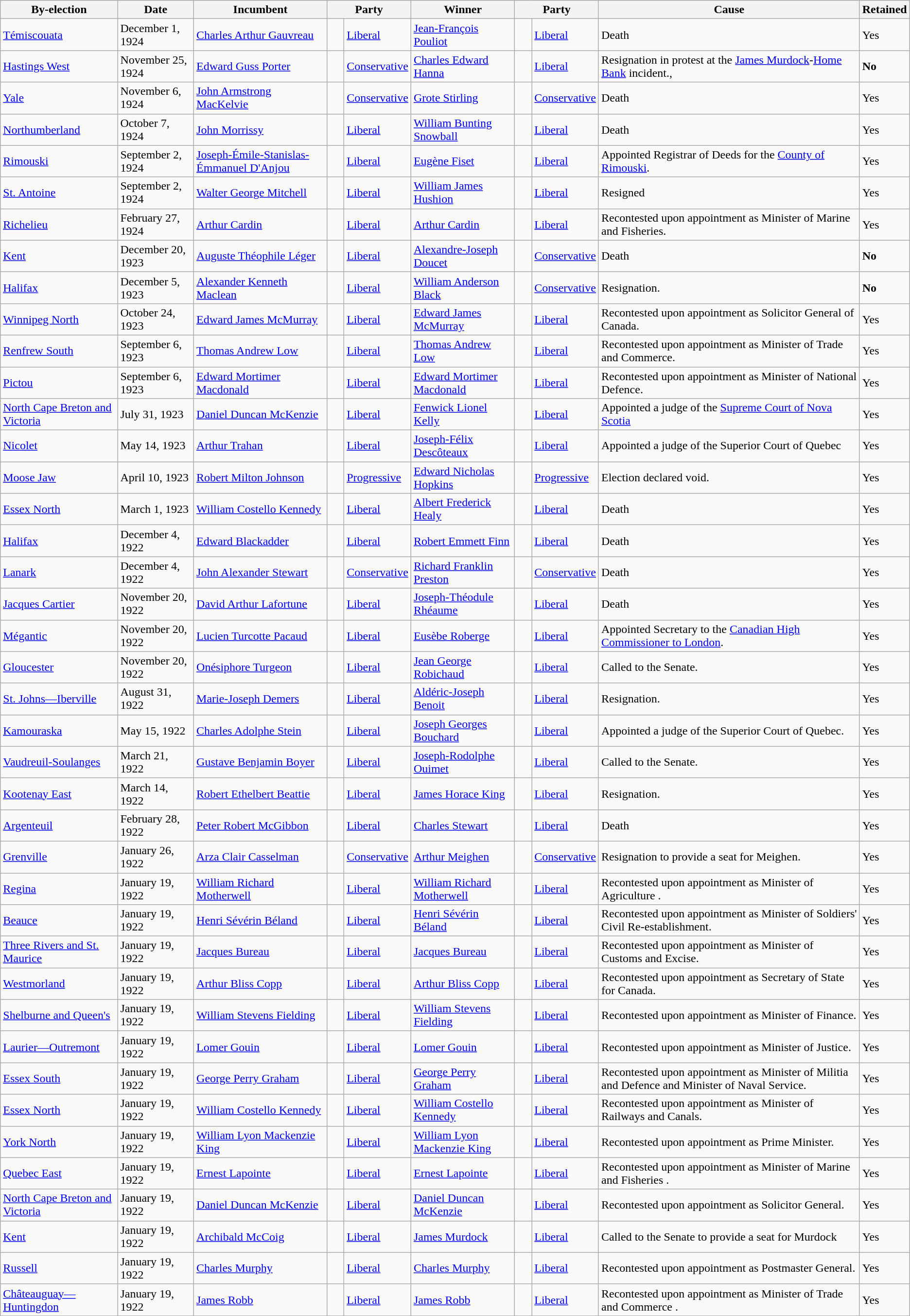<table class="wikitable">
<tr>
<th>By-election</th>
<th>Date</th>
<th>Incumbent</th>
<th colspan=2>Party</th>
<th>Winner</th>
<th colspan=2>Party</th>
<th>Cause</th>
<th>Retained</th>
</tr>
<tr>
<td><a href='#'>Témiscouata</a></td>
<td>December 1, 1924</td>
<td><a href='#'>Charles Arthur Gauvreau</a></td>
<td>    </td>
<td><a href='#'>Liberal</a></td>
<td><a href='#'>Jean-François Pouliot</a></td>
<td>    </td>
<td><a href='#'>Liberal</a></td>
<td>Death</td>
<td>Yes</td>
</tr>
<tr>
<td><a href='#'>Hastings West</a></td>
<td>November 25, 1924</td>
<td><a href='#'>Edward Guss Porter</a></td>
<td>    </td>
<td><a href='#'>Conservative</a></td>
<td><a href='#'>Charles Edward Hanna</a></td>
<td>    </td>
<td><a href='#'>Liberal</a></td>
<td>Resignation in protest at the <a href='#'>James Murdock</a>-<a href='#'>Home Bank</a> incident.,</td>
<td><strong>No</strong></td>
</tr>
<tr>
<td><a href='#'>Yale</a></td>
<td>November 6, 1924</td>
<td><a href='#'>John Armstrong MacKelvie</a></td>
<td>    </td>
<td><a href='#'>Conservative</a></td>
<td><a href='#'>Grote Stirling</a></td>
<td>    </td>
<td><a href='#'>Conservative</a></td>
<td>Death</td>
<td>Yes</td>
</tr>
<tr>
<td><a href='#'>Northumberland</a></td>
<td>October 7, 1924</td>
<td><a href='#'>John Morrissy</a></td>
<td>    </td>
<td><a href='#'>Liberal</a></td>
<td><a href='#'>William Bunting Snowball</a></td>
<td>    </td>
<td><a href='#'>Liberal</a></td>
<td>Death</td>
<td>Yes</td>
</tr>
<tr>
<td><a href='#'>Rimouski</a></td>
<td>September 2, 1924</td>
<td><a href='#'>Joseph-Émile-Stanislas-Émmanuel D'Anjou</a></td>
<td>    </td>
<td><a href='#'>Liberal</a></td>
<td><a href='#'>Eugène Fiset</a></td>
<td>    </td>
<td><a href='#'>Liberal</a></td>
<td>Appointed Registrar of Deeds for the <a href='#'>County of Rimouski</a>.</td>
<td>Yes</td>
</tr>
<tr>
<td><a href='#'>St. Antoine</a></td>
<td>September 2, 1924</td>
<td><a href='#'>Walter George Mitchell</a></td>
<td>    </td>
<td><a href='#'>Liberal</a></td>
<td><a href='#'>William James Hushion</a></td>
<td>    </td>
<td><a href='#'>Liberal</a></td>
<td>Resigned</td>
<td>Yes</td>
</tr>
<tr>
<td><a href='#'>Richelieu</a></td>
<td>February 27, 1924</td>
<td><a href='#'>Arthur Cardin</a></td>
<td>    </td>
<td><a href='#'>Liberal</a></td>
<td><a href='#'>Arthur Cardin</a></td>
<td>    </td>
<td><a href='#'>Liberal</a></td>
<td>Recontested upon appointment as Minister of Marine and Fisheries.</td>
<td>Yes</td>
</tr>
<tr>
<td><a href='#'>Kent</a></td>
<td>December 20, 1923</td>
<td><a href='#'>Auguste Théophile Léger</a></td>
<td>    </td>
<td><a href='#'>Liberal</a></td>
<td><a href='#'>Alexandre-Joseph Doucet</a></td>
<td>    </td>
<td><a href='#'>Conservative</a></td>
<td>Death</td>
<td><strong>No</strong></td>
</tr>
<tr>
<td><a href='#'>Halifax</a></td>
<td>December 5, 1923</td>
<td><a href='#'>Alexander Kenneth Maclean</a></td>
<td>    </td>
<td><a href='#'>Liberal</a></td>
<td><a href='#'>William Anderson Black</a></td>
<td>    </td>
<td><a href='#'>Conservative</a></td>
<td>Resignation.</td>
<td><strong>No</strong></td>
</tr>
<tr>
<td><a href='#'>Winnipeg North</a></td>
<td>October 24, 1923</td>
<td><a href='#'>Edward James McMurray</a></td>
<td>    </td>
<td><a href='#'>Liberal</a></td>
<td><a href='#'>Edward James McMurray</a></td>
<td>    </td>
<td><a href='#'>Liberal</a></td>
<td>Recontested upon appointment as Solicitor General of Canada.</td>
<td>Yes</td>
</tr>
<tr>
<td><a href='#'>Renfrew South</a></td>
<td>September 6, 1923</td>
<td><a href='#'>Thomas Andrew Low</a></td>
<td>    </td>
<td><a href='#'>Liberal</a></td>
<td><a href='#'>Thomas Andrew Low</a></td>
<td>    </td>
<td><a href='#'>Liberal</a></td>
<td>Recontested upon appointment as Minister of Trade and Commerce.</td>
<td>Yes</td>
</tr>
<tr>
<td><a href='#'>Pictou</a></td>
<td>September 6, 1923</td>
<td><a href='#'>Edward Mortimer Macdonald</a></td>
<td>    </td>
<td><a href='#'>Liberal</a></td>
<td><a href='#'>Edward Mortimer Macdonald</a></td>
<td>    </td>
<td><a href='#'>Liberal</a></td>
<td>Recontested upon appointment as Minister of National Defence.</td>
<td>Yes</td>
</tr>
<tr>
<td><a href='#'>North Cape Breton and Victoria</a></td>
<td>July 31, 1923</td>
<td><a href='#'>Daniel Duncan McKenzie</a></td>
<td>    </td>
<td><a href='#'>Liberal</a></td>
<td><a href='#'>Fenwick Lionel Kelly</a></td>
<td>    </td>
<td><a href='#'>Liberal</a></td>
<td>Appointed a judge of the <a href='#'>Supreme Court of Nova Scotia</a></td>
<td>Yes</td>
</tr>
<tr>
<td><a href='#'>Nicolet</a></td>
<td>May 14, 1923</td>
<td><a href='#'>Arthur Trahan</a></td>
<td>    </td>
<td><a href='#'>Liberal</a></td>
<td><a href='#'>Joseph-Félix Descôteaux</a></td>
<td>    </td>
<td><a href='#'>Liberal</a></td>
<td>Appointed a judge of the Superior Court of Quebec</td>
<td>Yes</td>
</tr>
<tr>
<td><a href='#'>Moose Jaw</a></td>
<td>April 10, 1923</td>
<td><a href='#'>Robert Milton Johnson</a></td>
<td>    </td>
<td><a href='#'>Progressive</a></td>
<td><a href='#'>Edward Nicholas Hopkins</a></td>
<td>    </td>
<td><a href='#'>Progressive</a></td>
<td>Election declared void.</td>
<td>Yes</td>
</tr>
<tr>
<td><a href='#'>Essex North</a></td>
<td>March 1, 1923</td>
<td><a href='#'>William Costello Kennedy</a></td>
<td>    </td>
<td><a href='#'>Liberal</a></td>
<td><a href='#'>Albert Frederick Healy</a></td>
<td>    </td>
<td><a href='#'>Liberal</a></td>
<td>Death</td>
<td>Yes</td>
</tr>
<tr>
<td><a href='#'>Halifax</a></td>
<td>December 4, 1922</td>
<td><a href='#'>Edward Blackadder</a></td>
<td>    </td>
<td><a href='#'>Liberal</a></td>
<td><a href='#'>Robert Emmett Finn</a></td>
<td>    </td>
<td><a href='#'>Liberal</a></td>
<td>Death</td>
<td>Yes</td>
</tr>
<tr>
<td><a href='#'>Lanark</a></td>
<td>December 4, 1922</td>
<td><a href='#'>John Alexander Stewart</a></td>
<td>    </td>
<td><a href='#'>Conservative</a></td>
<td><a href='#'>Richard Franklin Preston</a></td>
<td>    </td>
<td><a href='#'>Conservative</a></td>
<td>Death</td>
<td>Yes</td>
</tr>
<tr>
<td><a href='#'>Jacques Cartier</a></td>
<td>November 20, 1922</td>
<td><a href='#'>David Arthur Lafortune</a></td>
<td>    </td>
<td><a href='#'>Liberal</a></td>
<td><a href='#'>Joseph-Théodule Rhéaume</a></td>
<td>    </td>
<td><a href='#'>Liberal</a></td>
<td>Death</td>
<td>Yes</td>
</tr>
<tr>
<td><a href='#'>Mégantic</a></td>
<td>November 20, 1922</td>
<td><a href='#'>Lucien Turcotte Pacaud</a></td>
<td>    </td>
<td><a href='#'>Liberal</a></td>
<td><a href='#'>Eusèbe Roberge</a></td>
<td>    </td>
<td><a href='#'>Liberal</a></td>
<td>Appointed Secretary to the <a href='#'>Canadian High Commissioner to London</a>.</td>
<td>Yes</td>
</tr>
<tr>
<td><a href='#'>Gloucester</a></td>
<td>November 20, 1922</td>
<td><a href='#'>Onésiphore Turgeon</a></td>
<td>    </td>
<td><a href='#'>Liberal</a></td>
<td><a href='#'>Jean George Robichaud</a></td>
<td>    </td>
<td><a href='#'>Liberal</a></td>
<td>Called to the Senate.</td>
<td>Yes</td>
</tr>
<tr>
<td><a href='#'>St. Johns—Iberville</a></td>
<td>August 31, 1922</td>
<td><a href='#'>Marie-Joseph Demers</a></td>
<td>    </td>
<td><a href='#'>Liberal</a></td>
<td><a href='#'>Aldéric-Joseph Benoit</a></td>
<td>    </td>
<td><a href='#'>Liberal</a></td>
<td>Resignation.</td>
<td>Yes</td>
</tr>
<tr>
<td><a href='#'>Kamouraska</a></td>
<td>May 15, 1922</td>
<td><a href='#'>Charles Adolphe Stein</a></td>
<td>    </td>
<td><a href='#'>Liberal</a></td>
<td><a href='#'>Joseph Georges Bouchard</a></td>
<td>    </td>
<td><a href='#'>Liberal</a></td>
<td>Appointed a judge of the Superior Court of Quebec.</td>
<td>Yes</td>
</tr>
<tr>
<td><a href='#'>Vaudreuil-Soulanges</a></td>
<td>March 21, 1922</td>
<td><a href='#'>Gustave Benjamin Boyer</a></td>
<td>    </td>
<td><a href='#'>Liberal</a></td>
<td><a href='#'>Joseph-Rodolphe Ouimet</a></td>
<td>    </td>
<td><a href='#'>Liberal</a></td>
<td>Called to the Senate.</td>
<td>Yes</td>
</tr>
<tr>
<td><a href='#'>Kootenay East</a></td>
<td>March 14, 1922</td>
<td><a href='#'>Robert Ethelbert Beattie</a></td>
<td>    </td>
<td><a href='#'>Liberal</a></td>
<td><a href='#'>James Horace King</a></td>
<td>    </td>
<td><a href='#'>Liberal</a></td>
<td>Resignation.</td>
<td>Yes</td>
</tr>
<tr>
<td><a href='#'>Argenteuil</a></td>
<td>February 28, 1922</td>
<td><a href='#'>Peter Robert McGibbon</a></td>
<td>    </td>
<td><a href='#'>Liberal</a></td>
<td><a href='#'>Charles Stewart</a></td>
<td>    </td>
<td><a href='#'>Liberal</a></td>
<td>Death</td>
<td>Yes</td>
</tr>
<tr>
<td><a href='#'>Grenville</a></td>
<td>January 26, 1922</td>
<td><a href='#'>Arza Clair Casselman</a></td>
<td>    </td>
<td><a href='#'>Conservative</a></td>
<td><a href='#'>Arthur Meighen</a></td>
<td>    </td>
<td><a href='#'>Conservative</a></td>
<td>Resignation to provide a seat for Meighen.</td>
<td>Yes</td>
</tr>
<tr>
<td><a href='#'>Regina</a></td>
<td>January 19, 1922</td>
<td><a href='#'>William Richard Motherwell</a></td>
<td>    </td>
<td><a href='#'>Liberal</a></td>
<td><a href='#'>William Richard Motherwell</a></td>
<td>    </td>
<td><a href='#'>Liberal</a></td>
<td>Recontested upon appointment as Minister of Agriculture .</td>
<td>Yes</td>
</tr>
<tr>
<td><a href='#'>Beauce</a></td>
<td>January 19, 1922</td>
<td><a href='#'>Henri Sévérin Béland</a></td>
<td>    </td>
<td><a href='#'>Liberal</a></td>
<td><a href='#'>Henri Sévérin Béland</a></td>
<td>    </td>
<td><a href='#'>Liberal</a></td>
<td>Recontested upon appointment as Minister of Soldiers' Civil Re-establishment.</td>
<td>Yes</td>
</tr>
<tr>
<td><a href='#'>Three Rivers and St. Maurice</a></td>
<td>January 19, 1922</td>
<td><a href='#'>Jacques Bureau</a></td>
<td>    </td>
<td><a href='#'>Liberal</a></td>
<td><a href='#'>Jacques Bureau</a></td>
<td>    </td>
<td><a href='#'>Liberal</a></td>
<td>Recontested upon appointment as Minister of Customs and Excise.</td>
<td>Yes</td>
</tr>
<tr>
<td><a href='#'>Westmorland</a></td>
<td>January 19, 1922</td>
<td><a href='#'>Arthur Bliss Copp</a></td>
<td>    </td>
<td><a href='#'>Liberal</a></td>
<td><a href='#'>Arthur Bliss Copp</a></td>
<td>    </td>
<td><a href='#'>Liberal</a></td>
<td>Recontested upon appointment as Secretary of State for Canada.</td>
<td>Yes</td>
</tr>
<tr>
<td><a href='#'>Shelburne and Queen's</a></td>
<td>January 19, 1922</td>
<td><a href='#'>William Stevens Fielding</a></td>
<td>    </td>
<td><a href='#'>Liberal</a></td>
<td><a href='#'>William Stevens Fielding</a></td>
<td>    </td>
<td><a href='#'>Liberal</a></td>
<td>Recontested upon appointment as Minister of Finance.</td>
<td>Yes</td>
</tr>
<tr>
<td><a href='#'>Laurier—Outremont</a></td>
<td>January 19, 1922</td>
<td><a href='#'>Lomer Gouin</a></td>
<td>    </td>
<td><a href='#'>Liberal</a></td>
<td><a href='#'>Lomer Gouin</a></td>
<td>    </td>
<td><a href='#'>Liberal</a></td>
<td>Recontested upon appointment as Minister of Justice.</td>
<td>Yes</td>
</tr>
<tr>
<td><a href='#'>Essex South</a></td>
<td>January 19, 1922</td>
<td><a href='#'>George Perry Graham</a></td>
<td>    </td>
<td><a href='#'>Liberal</a></td>
<td><a href='#'>George Perry Graham</a></td>
<td>    </td>
<td><a href='#'>Liberal</a></td>
<td>Recontested upon appointment as Minister of Militia and Defence and Minister of Naval Service.</td>
<td>Yes</td>
</tr>
<tr>
<td><a href='#'>Essex North</a></td>
<td>January 19, 1922</td>
<td><a href='#'>William Costello Kennedy</a></td>
<td>    </td>
<td><a href='#'>Liberal</a></td>
<td><a href='#'>William Costello Kennedy</a></td>
<td>    </td>
<td><a href='#'>Liberal</a></td>
<td>Recontested upon appointment as Minister of Railways and Canals.</td>
<td>Yes</td>
</tr>
<tr>
<td><a href='#'>York North</a></td>
<td>January 19, 1922</td>
<td><a href='#'>William Lyon Mackenzie King</a></td>
<td>    </td>
<td><a href='#'>Liberal</a></td>
<td><a href='#'>William Lyon Mackenzie King</a></td>
<td>    </td>
<td><a href='#'>Liberal</a></td>
<td>Recontested upon appointment as Prime Minister.</td>
<td>Yes</td>
</tr>
<tr>
<td><a href='#'>Quebec East</a></td>
<td>January 19, 1922</td>
<td><a href='#'>Ernest Lapointe</a></td>
<td>    </td>
<td><a href='#'>Liberal</a></td>
<td><a href='#'>Ernest Lapointe</a></td>
<td>    </td>
<td><a href='#'>Liberal</a></td>
<td>Recontested upon appointment as Minister of Marine and Fisheries .</td>
<td>Yes</td>
</tr>
<tr>
<td><a href='#'>North Cape Breton and Victoria</a></td>
<td>January 19, 1922</td>
<td><a href='#'>Daniel Duncan McKenzie</a></td>
<td>    </td>
<td><a href='#'>Liberal</a></td>
<td><a href='#'>Daniel Duncan McKenzie</a></td>
<td>    </td>
<td><a href='#'>Liberal</a></td>
<td>Recontested upon appointment as Solicitor General.</td>
<td>Yes</td>
</tr>
<tr>
<td><a href='#'>Kent</a></td>
<td>January 19, 1922</td>
<td><a href='#'>Archibald McCoig</a></td>
<td>    </td>
<td><a href='#'>Liberal</a></td>
<td><a href='#'>James Murdock</a></td>
<td>    </td>
<td><a href='#'>Liberal</a></td>
<td>Called to the Senate to provide a seat for Murdock</td>
<td>Yes</td>
</tr>
<tr>
<td><a href='#'>Russell</a></td>
<td>January 19, 1922</td>
<td><a href='#'>Charles Murphy</a></td>
<td>    </td>
<td><a href='#'>Liberal</a></td>
<td><a href='#'>Charles Murphy</a></td>
<td>    </td>
<td><a href='#'>Liberal</a></td>
<td>Recontested upon appointment as Postmaster General.</td>
<td>Yes</td>
</tr>
<tr>
<td><a href='#'>Châteauguay—Huntingdon</a></td>
<td>January 19, 1922</td>
<td><a href='#'>James Robb</a></td>
<td>    </td>
<td><a href='#'>Liberal</a></td>
<td><a href='#'>James Robb</a></td>
<td>    </td>
<td><a href='#'>Liberal</a></td>
<td>Recontested upon appointment as Minister of Trade and Commerce .</td>
<td>Yes</td>
</tr>
<tr>
</tr>
</table>
